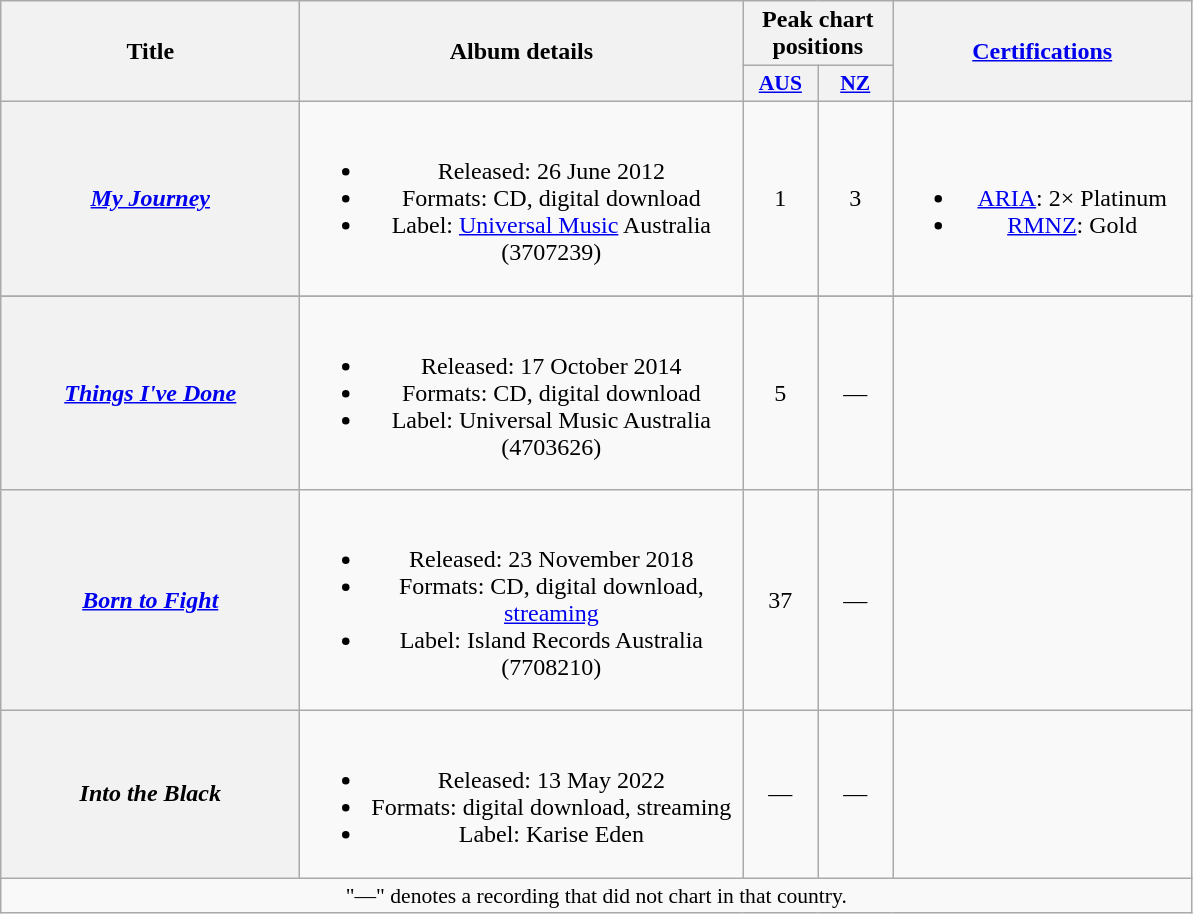<table class="wikitable plainrowheaders" style="text-align:center;">
<tr>
<th scope="col" rowspan="2" style="width:12em;">Title</th>
<th scope="col" rowspan="2" style="width:18em;">Album details</th>
<th scope="col" colspan="2">Peak chart positions</th>
<th scope="col" rowspan="2" style="width:12em;"><a href='#'>Certifications</a></th>
</tr>
<tr>
<th scope="col" style="width:3em;font-size:90%;"><a href='#'>AUS</a><br></th>
<th scope="col" style="width:3em;font-size:90%;"><a href='#'>NZ</a><br></th>
</tr>
<tr>
<th scope="row"><em><a href='#'>My Journey</a></em></th>
<td><br><ul><li>Released: 26 June 2012</li><li>Formats: CD, digital download</li><li>Label: <a href='#'>Universal Music</a> Australia (3707239)</li></ul></td>
<td>1</td>
<td>3</td>
<td><br><ul><li><a href='#'>ARIA</a>: 2× Platinum</li><li><a href='#'>RMNZ</a>: Gold</li></ul></td>
</tr>
<tr>
</tr>
<tr>
<th scope="row"><em><a href='#'>Things I've Done</a></em></th>
<td><br><ul><li>Released: 17 October 2014</li><li>Formats: CD, digital download</li><li>Label: Universal Music Australia (4703626)</li></ul></td>
<td>5</td>
<td>—</td>
<td></td>
</tr>
<tr>
<th scope="row"><em><a href='#'>Born to Fight</a></em></th>
<td><br><ul><li>Released: 23 November 2018</li><li>Formats: CD, digital download, <a href='#'>streaming</a></li><li>Label: Island Records Australia (7708210)</li></ul></td>
<td>37</td>
<td>—</td>
<td></td>
</tr>
<tr>
<th scope="row"><em>Into the Black</em></th>
<td><br><ul><li>Released: 13 May 2022</li><li>Formats: digital download, streaming</li><li>Label: Karise Eden</li></ul></td>
<td>—</td>
<td>—</td>
<td></td>
</tr>
<tr>
<td colspan="5" style="font-size:90%">"—" denotes a recording that did not chart in that country.</td>
</tr>
</table>
